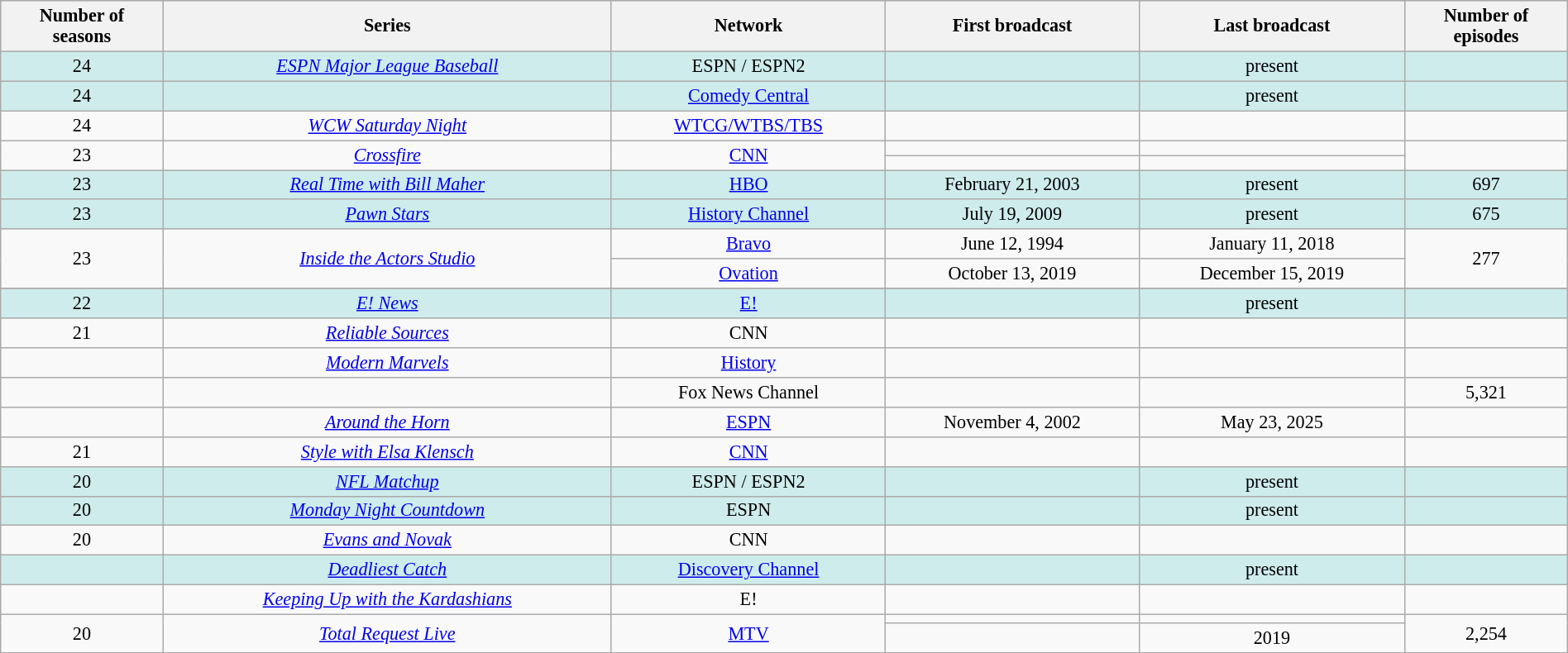<table class="wikitable sortable" style="font-size:92.5%; text-align:center;" width="100%">
<tr bgcolor="#CCCCCC">
<th>Number of<br>seasons</th>
<th>Series</th>
<th>Network</th>
<th>First broadcast</th>
<th>Last broadcast</th>
<th>Number of<br>episodes</th>
</tr>
<tr bgcolor=#CFECEC>
<td>24</td>
<td><em><a href='#'>ESPN Major League Baseball</a></em></td>
<td>ESPN / ESPN2</td>
<td></td>
<td>present</td>
<td></td>
</tr>
<tr bgcolor=#CFECEC>
<td>24</td>
<td></td>
<td><a href='#'>Comedy Central</a></td>
<td></td>
<td>present</td>
<td></td>
</tr>
<tr>
<td>24</td>
<td><em><a href='#'>WCW Saturday Night</a></em></td>
<td><a href='#'>WTCG/WTBS/TBS</a></td>
<td></td>
<td></td>
<td></td>
</tr>
<tr>
<td rowspan=2>23</td>
<td rowspan=2><em><a href='#'>Crossfire</a></em></td>
<td rowspan=2><a href='#'>CNN</a></td>
<td></td>
<td></td>
<td rowspan=2></td>
</tr>
<tr>
<td></td>
<td></td>
</tr>
<tr bgcolor=#CFECEC>
<td>23</td>
<td><em><a href='#'>Real Time with Bill Maher</a></em></td>
<td><a href='#'>HBO</a></td>
<td>February 21, 2003</td>
<td>present</td>
<td>697</td>
</tr>
<tr bgcolor=#CFECEC>
<td>23</td>
<td><em><a href='#'>Pawn Stars</a></em></td>
<td><a href='#'>History Channel</a></td>
<td>July 19, 2009</td>
<td>present</td>
<td>675</td>
</tr>
<tr>
<td rowspan=2>23</td>
<td rowspan=2><em><a href='#'>Inside the Actors Studio</a></em></td>
<td><a href='#'>Bravo</a></td>
<td>June 12, 1994</td>
<td>January 11, 2018</td>
<td rowspan=2>277</td>
</tr>
<tr>
<td><a href='#'>Ovation</a></td>
<td>October 13, 2019</td>
<td>December 15, 2019</td>
</tr>
<tr>
</tr>
<tr bgcolor=#CFECEC>
<td>22</td>
<td><em><a href='#'>E! News</a></em></td>
<td><a href='#'>E!</a></td>
<td></td>
<td>present</td>
<td></td>
</tr>
<tr>
<td>21</td>
<td><em><a href='#'>Reliable Sources</a></em></td>
<td>CNN</td>
<td></td>
<td></td>
<td></td>
</tr>
<tr>
<td></td>
<td><em><a href='#'>Modern Marvels</a></em></td>
<td><a href='#'>History</a></td>
<td></td>
<td></td>
<td></td>
</tr>
<tr>
<td></td>
<td></td>
<td>Fox News Channel</td>
<td></td>
<td></td>
<td>5,321</td>
</tr>
<tr>
<td></td>
<td><em><a href='#'>Around the Horn</a></em></td>
<td><a href='#'>ESPN</a></td>
<td>November 4, 2002</td>
<td>May 23, 2025</td>
<td></td>
</tr>
<tr>
<td>21</td>
<td><em><a href='#'>Style with Elsa Klensch</a></em></td>
<td><a href='#'>CNN</a></td>
<td></td>
<td></td>
<td></td>
</tr>
<tr bgcolor=#CFECEC>
<td>20</td>
<td><em><a href='#'>NFL Matchup</a></em></td>
<td>ESPN / ESPN2</td>
<td></td>
<td>present</td>
<td></td>
</tr>
<tr bgcolor=#CFECEC>
<td>20</td>
<td><em><a href='#'>Monday Night Countdown</a></em></td>
<td>ESPN</td>
<td></td>
<td>present</td>
<td></td>
</tr>
<tr>
<td>20</td>
<td><em><a href='#'>Evans and Novak</a></em></td>
<td>CNN</td>
<td></td>
<td></td>
<td></td>
</tr>
<tr bgcolor=#CFECEC>
<td></td>
<td><em><a href='#'>Deadliest Catch</a></em></td>
<td><a href='#'>Discovery Channel</a></td>
<td></td>
<td>present</td>
<td></td>
</tr>
<tr>
<td></td>
<td><em><a href='#'>Keeping Up with the Kardashians</a></em></td>
<td>E!</td>
<td></td>
<td></td>
<td></td>
</tr>
<tr>
<td rowspan=2>20</td>
<td rowspan=2><em><a href='#'>Total Request Live</a></em></td>
<td rowspan=2><a href='#'>MTV</a></td>
<td></td>
<td></td>
<td rowspan=2>2,254</td>
</tr>
<tr>
<td></td>
<td>2019</td>
</tr>
<tr>
</tr>
</table>
